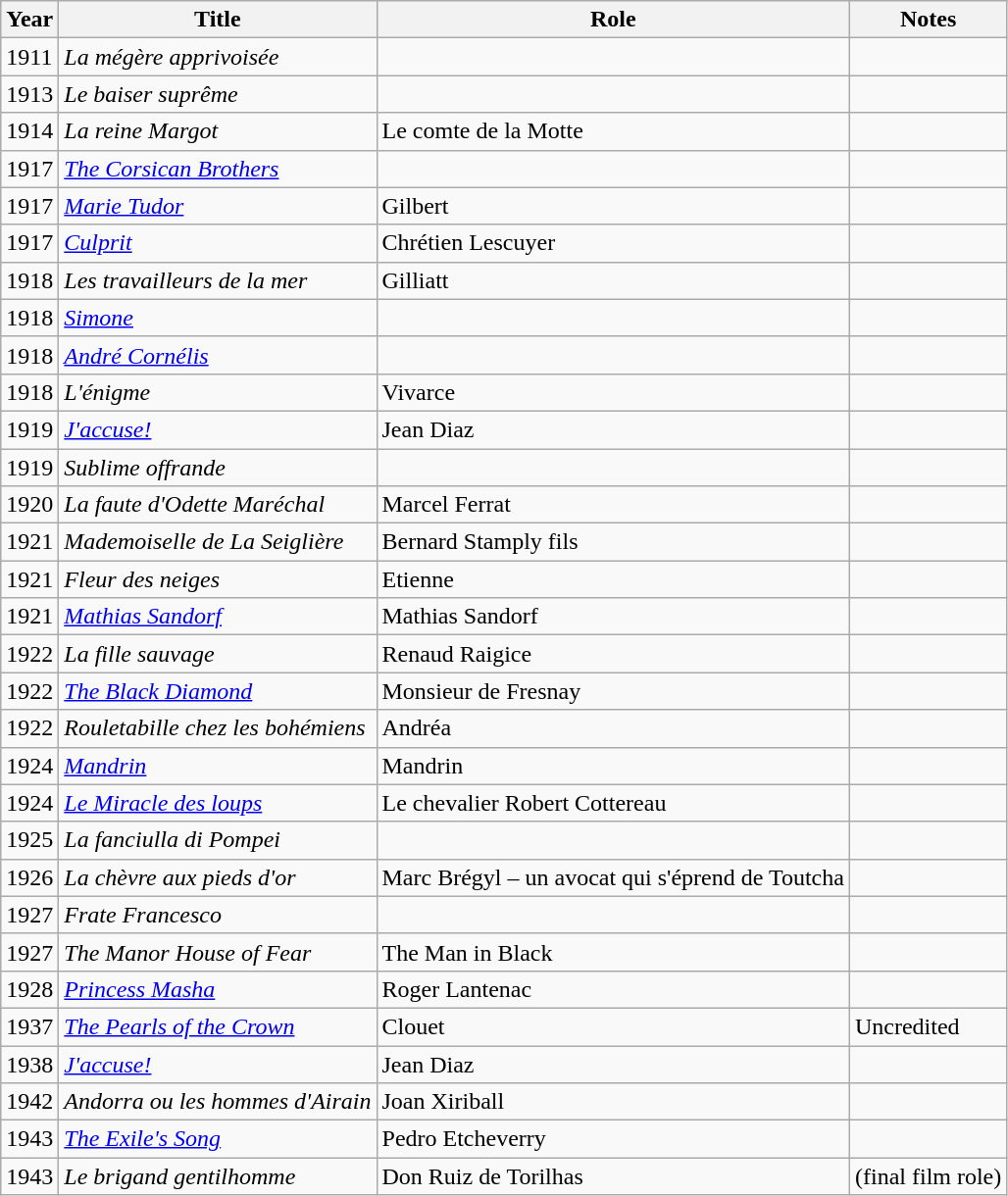<table class="wikitable">
<tr>
<th>Year</th>
<th>Title</th>
<th>Role</th>
<th>Notes</th>
</tr>
<tr>
<td>1911</td>
<td><em>La mégère apprivoisée</em></td>
<td></td>
<td></td>
</tr>
<tr>
<td>1913</td>
<td><em>Le baiser suprême</em></td>
<td></td>
<td></td>
</tr>
<tr>
<td>1914</td>
<td><em>La reine Margot</em></td>
<td>Le comte de la Motte</td>
<td></td>
</tr>
<tr>
<td>1917</td>
<td><em><a href='#'>The Corsican Brothers</a></em></td>
<td></td>
<td></td>
</tr>
<tr>
<td>1917</td>
<td><em><a href='#'>Marie Tudor</a></em></td>
<td>Gilbert</td>
<td></td>
</tr>
<tr>
<td>1917</td>
<td><em><a href='#'>Culprit</a></em></td>
<td>Chrétien Lescuyer</td>
<td></td>
</tr>
<tr>
<td>1918</td>
<td><em>Les travailleurs de la mer</em></td>
<td>Gilliatt</td>
<td></td>
</tr>
<tr>
<td>1918</td>
<td><em><a href='#'>Simone</a></em></td>
<td></td>
<td></td>
</tr>
<tr>
<td>1918</td>
<td><em><a href='#'>André Cornélis</a></em></td>
<td></td>
<td></td>
</tr>
<tr>
<td>1918</td>
<td><em>L'énigme</em></td>
<td>Vivarce</td>
<td></td>
</tr>
<tr>
<td>1919</td>
<td><em><a href='#'>J'accuse!</a></em></td>
<td>Jean Diaz</td>
<td></td>
</tr>
<tr>
<td>1919</td>
<td><em>Sublime offrande</em></td>
<td></td>
<td></td>
</tr>
<tr>
<td>1920</td>
<td><em>La faute d'Odette Maréchal</em></td>
<td>Marcel Ferrat</td>
<td></td>
</tr>
<tr>
<td>1921</td>
<td><em>Mademoiselle de La Seiglière</em></td>
<td>Bernard Stamply fils</td>
<td></td>
</tr>
<tr>
<td>1921</td>
<td><em>Fleur des neiges</em></td>
<td>Etienne</td>
<td></td>
</tr>
<tr>
<td>1921</td>
<td><em><a href='#'>Mathias Sandorf</a></em></td>
<td>Mathias Sandorf</td>
<td></td>
</tr>
<tr>
<td>1922</td>
<td><em>La fille sauvage</em></td>
<td>Renaud Raigice</td>
<td></td>
</tr>
<tr>
<td>1922</td>
<td><em><a href='#'>The Black Diamond</a></em></td>
<td>Monsieur de Fresnay</td>
<td></td>
</tr>
<tr>
<td>1922</td>
<td><em>Rouletabille chez les bohémiens</em></td>
<td>Andréa</td>
<td></td>
</tr>
<tr>
<td>1924</td>
<td><em><a href='#'>Mandrin</a></em></td>
<td>Mandrin</td>
<td></td>
</tr>
<tr>
<td>1924</td>
<td><em><a href='#'>Le Miracle des loups</a></em></td>
<td>Le chevalier Robert Cottereau</td>
<td></td>
</tr>
<tr>
<td>1925</td>
<td><em>La fanciulla di Pompei</em></td>
<td></td>
<td></td>
</tr>
<tr>
<td>1926</td>
<td><em>La chèvre aux pieds d'or</em></td>
<td>Marc Brégyl – un avocat qui s'éprend de Toutcha</td>
<td></td>
</tr>
<tr>
<td>1927</td>
<td><em>Frate Francesco</em></td>
<td></td>
<td></td>
</tr>
<tr>
<td>1927</td>
<td><em>The Manor House of Fear</em></td>
<td>The Man in Black</td>
<td></td>
</tr>
<tr>
<td>1928</td>
<td><em><a href='#'>Princess Masha</a></em></td>
<td>Roger Lantenac</td>
<td></td>
</tr>
<tr>
<td>1937</td>
<td><em><a href='#'>The Pearls of the Crown</a></em></td>
<td>Clouet</td>
<td>Uncredited</td>
</tr>
<tr>
<td>1938</td>
<td><em><a href='#'>J'accuse!</a></em></td>
<td>Jean Diaz</td>
<td></td>
</tr>
<tr>
<td>1942</td>
<td><em>Andorra ou les hommes d'Airain</em></td>
<td>Joan Xiriball</td>
<td></td>
</tr>
<tr>
<td>1943</td>
<td><em><a href='#'>The Exile's Song</a></em></td>
<td>Pedro Etcheverry</td>
<td></td>
</tr>
<tr>
<td>1943</td>
<td><em>Le brigand gentilhomme</em></td>
<td>Don Ruiz de Torilhas</td>
<td>(final film role)</td>
</tr>
</table>
